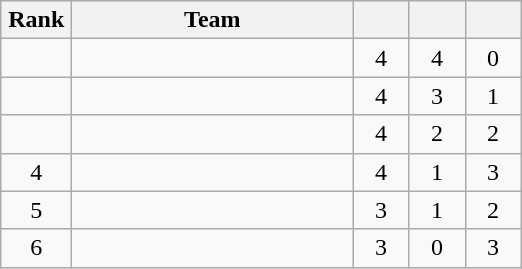<table class="wikitable" style="text-align: center;">
<tr>
<th width=40>Rank</th>
<th width=180>Team</th>
<th width=30></th>
<th width=30></th>
<th width=30></th>
</tr>
<tr>
<td></td>
<td align="left"></td>
<td>4</td>
<td>4</td>
<td>0</td>
</tr>
<tr>
<td></td>
<td align="left"></td>
<td>4</td>
<td>3</td>
<td>1</td>
</tr>
<tr>
<td></td>
<td align="left"></td>
<td>4</td>
<td>2</td>
<td>2</td>
</tr>
<tr>
<td>4</td>
<td align="left"></td>
<td>4</td>
<td>1</td>
<td>3</td>
</tr>
<tr>
<td>5</td>
<td align="left"></td>
<td>3</td>
<td>1</td>
<td>2</td>
</tr>
<tr>
<td>6</td>
<td align="left"></td>
<td>3</td>
<td>0</td>
<td>3</td>
</tr>
</table>
